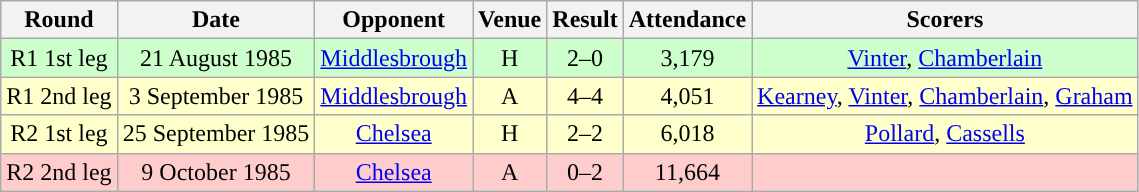<table class="wikitable" style="font-size:100%; text-align:center">
<tr>
<th>Round</th>
<th>Date</th>
<th>Opponent</th>
<th>Venue</th>
<th>Result</th>
<th>Attendance</th>
<th>Scorers</th>
</tr>
<tr style="background-color: #CCFFCC;">
<td>R1 1st leg</td>
<td>21 August 1985</td>
<td><a href='#'>Middlesbrough</a></td>
<td>H</td>
<td>2–0</td>
<td>3,179</td>
<td><a href='#'>Vinter</a>, <a href='#'>Chamberlain</a></td>
</tr>
<tr style="background-color: #FFFFCC;">
<td>R1 2nd leg</td>
<td>3 September 1985</td>
<td><a href='#'>Middlesbrough</a></td>
<td>A</td>
<td>4–4</td>
<td>4,051</td>
<td><a href='#'>Kearney</a>, <a href='#'>Vinter</a>, <a href='#'>Chamberlain</a>, <a href='#'>Graham</a></td>
</tr>
<tr style="background-color: #FFFFCC;">
<td>R2 1st leg</td>
<td>25 September 1985</td>
<td><a href='#'>Chelsea</a></td>
<td>H</td>
<td>2–2</td>
<td>6,018</td>
<td><a href='#'>Pollard</a>, <a href='#'>Cassells</a></td>
</tr>
<tr style="background-color: #FFCCCC;">
<td>R2 2nd leg</td>
<td>9 October 1985</td>
<td><a href='#'>Chelsea</a></td>
<td>A</td>
<td>0–2</td>
<td>11,664</td>
<td></td>
</tr>
</table>
